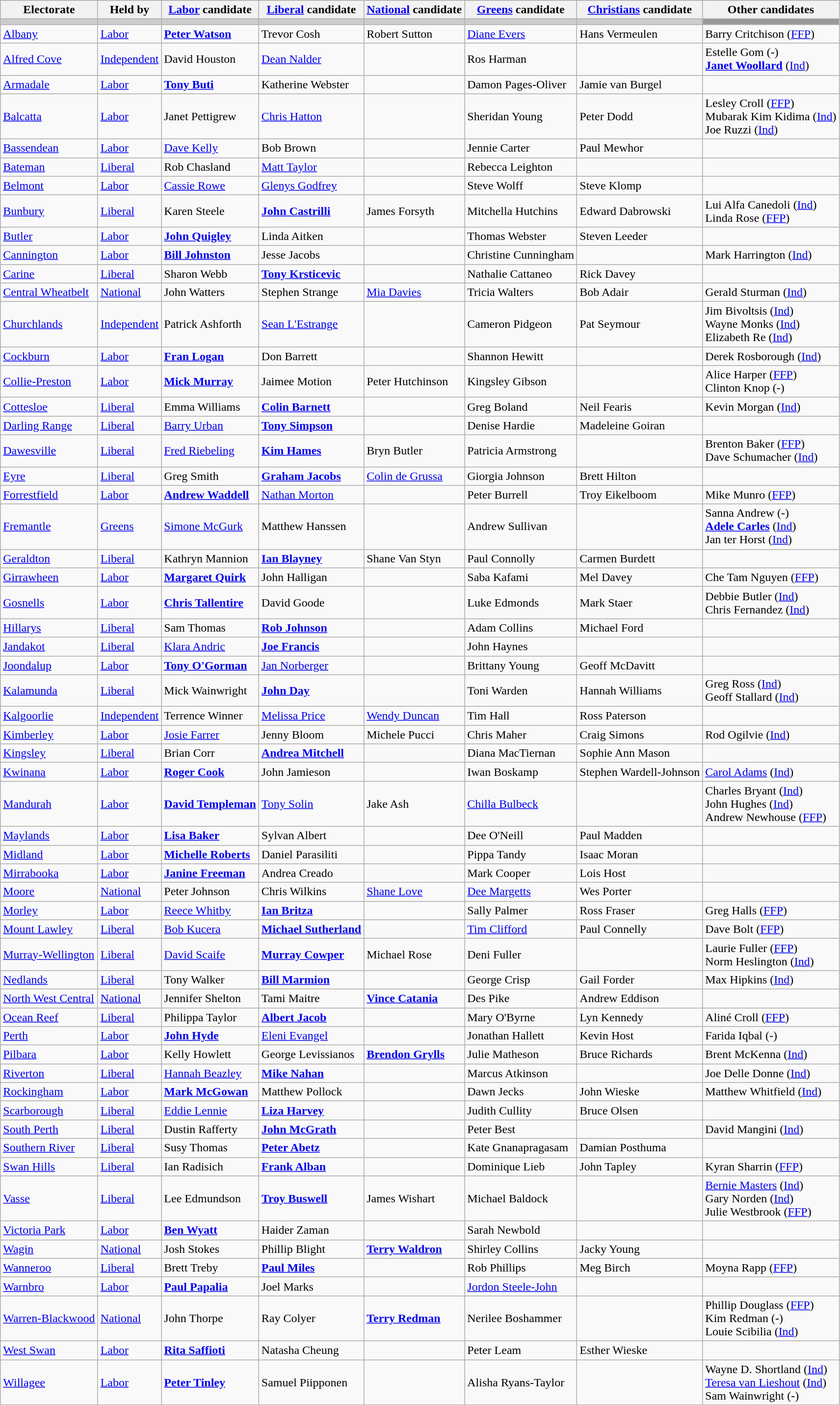<table class="wikitable">
<tr>
<th>Electorate</th>
<th>Held by</th>
<th><a href='#'>Labor</a> candidate</th>
<th><a href='#'>Liberal</a> candidate</th>
<th><a href='#'>National</a> candidate</th>
<th><a href='#'>Greens</a> candidate</th>
<th><a href='#'>Christians</a> candidate</th>
<th>Other candidates</th>
</tr>
<tr bgcolor="#cccccc">
<td></td>
<td></td>
<td></td>
<td></td>
<td></td>
<td></td>
<td></td>
<td bgcolor="#999999"></td>
</tr>
<tr>
<td><a href='#'>Albany</a></td>
<td><a href='#'>Labor</a></td>
<td><strong><a href='#'>Peter Watson</a></strong></td>
<td>Trevor Cosh</td>
<td>Robert Sutton</td>
<td><a href='#'>Diane Evers</a></td>
<td>Hans Vermeulen</td>
<td>Barry Critchison (<a href='#'>FFP</a>)</td>
</tr>
<tr>
<td><a href='#'>Alfred Cove</a></td>
<td><a href='#'>Independent</a></td>
<td>David Houston</td>
<td><a href='#'>Dean Nalder</a></td>
<td></td>
<td>Ros Harman</td>
<td></td>
<td>Estelle Gom (-) <br> <strong><a href='#'>Janet Woollard</a></strong> (<a href='#'>Ind</a>)</td>
</tr>
<tr>
<td><a href='#'>Armadale</a></td>
<td><a href='#'>Labor</a></td>
<td><strong><a href='#'>Tony Buti</a></strong></td>
<td>Katherine Webster</td>
<td></td>
<td>Damon Pages-Oliver</td>
<td>Jamie van Burgel</td>
<td></td>
</tr>
<tr>
<td><a href='#'>Balcatta</a></td>
<td><a href='#'>Labor</a></td>
<td>Janet Pettigrew</td>
<td><a href='#'>Chris Hatton</a></td>
<td></td>
<td>Sheridan Young</td>
<td>Peter Dodd</td>
<td>Lesley Croll (<a href='#'>FFP</a>) <br> Mubarak Kim Kidima (<a href='#'>Ind</a>) <br> Joe Ruzzi (<a href='#'>Ind</a>)</td>
</tr>
<tr>
<td><a href='#'>Bassendean</a></td>
<td><a href='#'>Labor</a></td>
<td><a href='#'>Dave Kelly</a></td>
<td>Bob Brown</td>
<td></td>
<td>Jennie Carter</td>
<td>Paul Mewhor</td>
<td></td>
</tr>
<tr>
<td><a href='#'>Bateman</a></td>
<td><a href='#'>Liberal</a></td>
<td>Rob Chasland</td>
<td><a href='#'>Matt Taylor</a></td>
<td></td>
<td>Rebecca Leighton</td>
<td></td>
<td></td>
</tr>
<tr>
<td><a href='#'>Belmont</a></td>
<td><a href='#'>Labor</a></td>
<td><a href='#'>Cassie Rowe</a></td>
<td><a href='#'>Glenys Godfrey</a></td>
<td></td>
<td>Steve Wolff</td>
<td>Steve Klomp</td>
<td></td>
</tr>
<tr>
<td><a href='#'>Bunbury</a></td>
<td><a href='#'>Liberal</a></td>
<td>Karen Steele</td>
<td><strong><a href='#'>John Castrilli</a></strong></td>
<td>James Forsyth</td>
<td>Mitchella Hutchins</td>
<td>Edward Dabrowski</td>
<td>Lui Alfa Canedoli (<a href='#'>Ind</a>) <br> Linda Rose (<a href='#'>FFP</a>)</td>
</tr>
<tr>
<td><a href='#'>Butler</a></td>
<td><a href='#'>Labor</a></td>
<td><strong><a href='#'>John Quigley</a></strong></td>
<td>Linda Aitken</td>
<td></td>
<td>Thomas Webster</td>
<td>Steven Leeder</td>
<td></td>
</tr>
<tr>
<td><a href='#'>Cannington</a></td>
<td><a href='#'>Labor</a></td>
<td><strong><a href='#'>Bill Johnston</a></strong></td>
<td>Jesse Jacobs</td>
<td></td>
<td>Christine Cunningham</td>
<td></td>
<td>Mark Harrington (<a href='#'>Ind</a>)</td>
</tr>
<tr>
<td><a href='#'>Carine</a></td>
<td><a href='#'>Liberal</a></td>
<td>Sharon Webb</td>
<td><strong><a href='#'>Tony Krsticevic</a></strong></td>
<td></td>
<td>Nathalie Cattaneo</td>
<td>Rick Davey</td>
<td></td>
</tr>
<tr>
<td><a href='#'>Central Wheatbelt</a></td>
<td><a href='#'>National</a></td>
<td>John Watters</td>
<td>Stephen Strange</td>
<td><a href='#'>Mia Davies</a></td>
<td>Tricia Walters</td>
<td>Bob Adair</td>
<td>Gerald Sturman (<a href='#'>Ind</a>)</td>
</tr>
<tr>
<td><a href='#'>Churchlands</a></td>
<td><a href='#'>Independent</a></td>
<td>Patrick Ashforth</td>
<td><a href='#'>Sean L'Estrange</a></td>
<td></td>
<td>Cameron Pidgeon</td>
<td>Pat Seymour</td>
<td>Jim Bivoltsis (<a href='#'>Ind</a>) <br> Wayne Monks (<a href='#'>Ind</a>) <br> Elizabeth Re (<a href='#'>Ind</a>)</td>
</tr>
<tr>
<td><a href='#'>Cockburn</a></td>
<td><a href='#'>Labor</a></td>
<td><strong><a href='#'>Fran Logan</a></strong></td>
<td>Don Barrett</td>
<td></td>
<td>Shannon Hewitt</td>
<td></td>
<td>Derek Rosborough (<a href='#'>Ind</a>)</td>
</tr>
<tr>
<td><a href='#'>Collie-Preston</a></td>
<td><a href='#'>Labor</a></td>
<td><strong><a href='#'>Mick Murray</a></strong></td>
<td>Jaimee Motion</td>
<td>Peter Hutchinson</td>
<td>Kingsley Gibson</td>
<td></td>
<td>Alice Harper (<a href='#'>FFP</a>) <br> Clinton Knop (-)</td>
</tr>
<tr>
<td><a href='#'>Cottesloe</a></td>
<td><a href='#'>Liberal</a></td>
<td>Emma Williams</td>
<td><strong><a href='#'>Colin Barnett</a></strong></td>
<td></td>
<td>Greg Boland</td>
<td>Neil Fearis</td>
<td>Kevin Morgan (<a href='#'>Ind</a>)</td>
</tr>
<tr>
<td><a href='#'>Darling Range</a></td>
<td><a href='#'>Liberal</a></td>
<td><a href='#'>Barry Urban</a></td>
<td><strong><a href='#'>Tony Simpson</a></strong></td>
<td></td>
<td>Denise Hardie</td>
<td>Madeleine Goiran</td>
<td></td>
</tr>
<tr>
<td><a href='#'>Dawesville</a></td>
<td><a href='#'>Liberal</a></td>
<td><a href='#'>Fred Riebeling</a></td>
<td><strong><a href='#'>Kim Hames</a></strong></td>
<td>Bryn Butler</td>
<td>Patricia Armstrong</td>
<td></td>
<td>Brenton Baker (<a href='#'>FFP</a>) <br> Dave Schumacher (<a href='#'>Ind</a>)</td>
</tr>
<tr>
<td><a href='#'>Eyre</a></td>
<td><a href='#'>Liberal</a></td>
<td>Greg Smith</td>
<td><strong><a href='#'>Graham Jacobs</a></strong></td>
<td><a href='#'>Colin de Grussa</a></td>
<td>Giorgia Johnson</td>
<td>Brett Hilton</td>
<td></td>
</tr>
<tr>
<td><a href='#'>Forrestfield</a></td>
<td><a href='#'>Labor</a></td>
<td><strong><a href='#'>Andrew Waddell</a></strong></td>
<td><a href='#'>Nathan Morton</a></td>
<td></td>
<td>Peter Burrell</td>
<td>Troy Eikelboom</td>
<td>Mike Munro (<a href='#'>FFP</a>)</td>
</tr>
<tr>
<td><a href='#'>Fremantle</a></td>
<td><a href='#'>Greens</a></td>
<td><a href='#'>Simone McGurk</a></td>
<td>Matthew Hanssen</td>
<td></td>
<td>Andrew Sullivan</td>
<td></td>
<td>Sanna Andrew (-) <br> <strong><a href='#'>Adele Carles</a></strong> (<a href='#'>Ind</a>) <br> Jan ter Horst (<a href='#'>Ind</a>)</td>
</tr>
<tr>
<td><a href='#'>Geraldton</a></td>
<td><a href='#'>Liberal</a></td>
<td>Kathryn Mannion</td>
<td><strong><a href='#'>Ian Blayney</a></strong></td>
<td>Shane Van Styn</td>
<td>Paul Connolly</td>
<td>Carmen Burdett</td>
<td></td>
</tr>
<tr>
<td><a href='#'>Girrawheen</a></td>
<td><a href='#'>Labor</a></td>
<td><strong><a href='#'>Margaret Quirk</a></strong></td>
<td>John Halligan</td>
<td></td>
<td>Saba Kafami</td>
<td>Mel Davey</td>
<td>Che Tam Nguyen (<a href='#'>FFP</a>)</td>
</tr>
<tr>
<td><a href='#'>Gosnells</a></td>
<td><a href='#'>Labor</a></td>
<td><strong><a href='#'>Chris Tallentire</a></strong></td>
<td>David Goode</td>
<td></td>
<td>Luke Edmonds</td>
<td>Mark Staer</td>
<td>Debbie Butler (<a href='#'>Ind</a>) <br> Chris Fernandez (<a href='#'>Ind</a>)</td>
</tr>
<tr>
<td><a href='#'>Hillarys</a></td>
<td><a href='#'>Liberal</a></td>
<td>Sam Thomas</td>
<td><strong><a href='#'>Rob Johnson</a></strong></td>
<td></td>
<td>Adam Collins</td>
<td>Michael Ford</td>
<td></td>
</tr>
<tr>
<td><a href='#'>Jandakot</a></td>
<td><a href='#'>Liberal</a></td>
<td><a href='#'>Klara Andric</a></td>
<td><strong><a href='#'>Joe Francis</a></strong></td>
<td></td>
<td>John Haynes</td>
<td></td>
<td></td>
</tr>
<tr>
<td><a href='#'>Joondalup</a></td>
<td><a href='#'>Labor</a></td>
<td><strong><a href='#'>Tony O'Gorman</a></strong></td>
<td><a href='#'>Jan Norberger</a></td>
<td></td>
<td>Brittany Young</td>
<td>Geoff McDavitt</td>
<td></td>
</tr>
<tr>
<td><a href='#'>Kalamunda</a></td>
<td><a href='#'>Liberal</a></td>
<td>Mick Wainwright</td>
<td><strong><a href='#'>John Day</a></strong></td>
<td></td>
<td>Toni Warden</td>
<td>Hannah Williams</td>
<td>Greg Ross (<a href='#'>Ind</a>) <br> Geoff Stallard (<a href='#'>Ind</a>)</td>
</tr>
<tr>
<td><a href='#'>Kalgoorlie</a></td>
<td><a href='#'>Independent</a></td>
<td>Terrence Winner</td>
<td><a href='#'>Melissa Price</a></td>
<td><a href='#'>Wendy Duncan</a></td>
<td>Tim Hall</td>
<td>Ross Paterson</td>
<td></td>
</tr>
<tr>
<td><a href='#'>Kimberley</a></td>
<td><a href='#'>Labor</a></td>
<td><a href='#'>Josie Farrer</a></td>
<td>Jenny Bloom</td>
<td>Michele Pucci</td>
<td>Chris Maher</td>
<td>Craig Simons</td>
<td>Rod Ogilvie (<a href='#'>Ind</a>)</td>
</tr>
<tr>
<td><a href='#'>Kingsley</a></td>
<td><a href='#'>Liberal</a></td>
<td>Brian Corr</td>
<td><strong><a href='#'>Andrea Mitchell</a></strong></td>
<td></td>
<td>Diana MacTiernan</td>
<td>Sophie Ann Mason</td>
<td></td>
</tr>
<tr>
<td><a href='#'>Kwinana</a></td>
<td><a href='#'>Labor</a></td>
<td><strong><a href='#'>Roger Cook</a></strong></td>
<td>John Jamieson</td>
<td></td>
<td>Iwan Boskamp</td>
<td>Stephen Wardell-Johnson</td>
<td><a href='#'>Carol Adams</a> (<a href='#'>Ind</a>)</td>
</tr>
<tr>
<td><a href='#'>Mandurah</a></td>
<td><a href='#'>Labor</a></td>
<td><strong><a href='#'>David Templeman</a></strong></td>
<td><a href='#'>Tony Solin</a></td>
<td>Jake Ash</td>
<td><a href='#'>Chilla Bulbeck</a></td>
<td></td>
<td>Charles Bryant (<a href='#'>Ind</a>) <br> John Hughes (<a href='#'>Ind</a>) <br> Andrew Newhouse (<a href='#'>FFP</a>)</td>
</tr>
<tr>
<td><a href='#'>Maylands</a></td>
<td><a href='#'>Labor</a></td>
<td><strong><a href='#'>Lisa Baker</a></strong></td>
<td>Sylvan Albert</td>
<td></td>
<td>Dee O'Neill</td>
<td>Paul Madden</td>
<td></td>
</tr>
<tr>
<td><a href='#'>Midland</a></td>
<td><a href='#'>Labor</a></td>
<td><strong><a href='#'>Michelle Roberts</a></strong></td>
<td>Daniel Parasiliti</td>
<td></td>
<td>Pippa Tandy</td>
<td>Isaac Moran</td>
<td></td>
</tr>
<tr>
<td><a href='#'>Mirrabooka</a></td>
<td><a href='#'>Labor</a></td>
<td><strong><a href='#'>Janine Freeman</a></strong></td>
<td>Andrea Creado</td>
<td></td>
<td>Mark Cooper</td>
<td>Lois Host</td>
<td></td>
</tr>
<tr>
<td><a href='#'>Moore</a></td>
<td><a href='#'>National</a></td>
<td>Peter Johnson</td>
<td>Chris Wilkins</td>
<td><a href='#'>Shane Love</a></td>
<td><a href='#'>Dee Margetts</a></td>
<td>Wes Porter</td>
<td></td>
</tr>
<tr>
<td><a href='#'>Morley</a></td>
<td><a href='#'>Labor</a></td>
<td><a href='#'>Reece Whitby</a></td>
<td><strong><a href='#'>Ian Britza</a></strong></td>
<td></td>
<td>Sally Palmer</td>
<td>Ross Fraser</td>
<td>Greg Halls (<a href='#'>FFP</a>)</td>
</tr>
<tr>
<td><a href='#'>Mount Lawley</a></td>
<td><a href='#'>Liberal</a></td>
<td><a href='#'>Bob Kucera</a></td>
<td><strong><a href='#'>Michael Sutherland</a></strong></td>
<td></td>
<td><a href='#'>Tim Clifford</a></td>
<td>Paul Connelly</td>
<td>Dave Bolt (<a href='#'>FFP</a>)</td>
</tr>
<tr>
<td><a href='#'>Murray-Wellington</a></td>
<td><a href='#'>Liberal</a></td>
<td><a href='#'>David Scaife</a></td>
<td><strong><a href='#'>Murray Cowper</a></strong></td>
<td>Michael Rose</td>
<td>Deni Fuller</td>
<td></td>
<td>Laurie Fuller (<a href='#'>FFP</a>) <br> Norm Heslington (<a href='#'>Ind</a>)</td>
</tr>
<tr>
<td><a href='#'>Nedlands</a></td>
<td><a href='#'>Liberal</a></td>
<td>Tony Walker</td>
<td><strong><a href='#'>Bill Marmion</a></strong></td>
<td></td>
<td>George Crisp</td>
<td>Gail Forder</td>
<td>Max Hipkins (<a href='#'>Ind</a>)</td>
</tr>
<tr>
<td><a href='#'>North West Central</a></td>
<td><a href='#'>National</a></td>
<td>Jennifer Shelton</td>
<td>Tami Maitre</td>
<td><strong><a href='#'>Vince Catania</a></strong></td>
<td>Des Pike</td>
<td>Andrew Eddison</td>
<td></td>
</tr>
<tr>
<td><a href='#'>Ocean Reef</a></td>
<td><a href='#'>Liberal</a></td>
<td>Philippa Taylor</td>
<td><strong><a href='#'>Albert Jacob</a></strong></td>
<td></td>
<td>Mary O'Byrne</td>
<td>Lyn Kennedy</td>
<td>Aliné Croll (<a href='#'>FFP</a>)</td>
</tr>
<tr>
<td><a href='#'>Perth</a></td>
<td><a href='#'>Labor</a></td>
<td><strong><a href='#'>John Hyde</a></strong></td>
<td><a href='#'>Eleni Evangel</a></td>
<td></td>
<td>Jonathan Hallett</td>
<td>Kevin Host</td>
<td>Farida Iqbal (-)</td>
</tr>
<tr>
<td><a href='#'>Pilbara</a></td>
<td><a href='#'>Labor</a></td>
<td>Kelly Howlett</td>
<td>George Levissianos</td>
<td><strong><a href='#'>Brendon Grylls</a></strong></td>
<td>Julie Matheson</td>
<td>Bruce Richards</td>
<td>Brent McKenna (<a href='#'>Ind</a>)</td>
</tr>
<tr>
<td><a href='#'>Riverton</a></td>
<td><a href='#'>Liberal</a></td>
<td><a href='#'>Hannah Beazley</a></td>
<td><strong><a href='#'>Mike Nahan</a></strong></td>
<td></td>
<td>Marcus Atkinson</td>
<td></td>
<td>Joe Delle Donne (<a href='#'>Ind</a>)</td>
</tr>
<tr>
<td><a href='#'>Rockingham</a></td>
<td><a href='#'>Labor</a></td>
<td><strong><a href='#'>Mark McGowan</a></strong></td>
<td>Matthew Pollock</td>
<td></td>
<td>Dawn Jecks</td>
<td>John Wieske</td>
<td>Matthew Whitfield (<a href='#'>Ind</a>)</td>
</tr>
<tr>
<td><a href='#'>Scarborough</a></td>
<td><a href='#'>Liberal</a></td>
<td><a href='#'>Eddie Lennie</a></td>
<td><strong><a href='#'>Liza Harvey</a></strong></td>
<td></td>
<td>Judith Cullity</td>
<td>Bruce Olsen</td>
<td></td>
</tr>
<tr>
<td><a href='#'>South Perth</a></td>
<td><a href='#'>Liberal</a></td>
<td>Dustin Rafferty</td>
<td><strong><a href='#'>John McGrath</a></strong></td>
<td></td>
<td>Peter Best</td>
<td></td>
<td>David Mangini (<a href='#'>Ind</a>)</td>
</tr>
<tr>
<td><a href='#'>Southern River</a></td>
<td><a href='#'>Liberal</a></td>
<td>Susy Thomas</td>
<td><strong><a href='#'>Peter Abetz</a></strong></td>
<td></td>
<td>Kate Gnanapragasam</td>
<td>Damian Posthuma</td>
<td></td>
</tr>
<tr>
<td><a href='#'>Swan Hills</a></td>
<td><a href='#'>Liberal</a></td>
<td>Ian Radisich</td>
<td><strong><a href='#'>Frank Alban</a></strong></td>
<td></td>
<td>Dominique Lieb</td>
<td>John Tapley</td>
<td>Kyran Sharrin (<a href='#'>FFP</a>)</td>
</tr>
<tr>
<td><a href='#'>Vasse</a></td>
<td><a href='#'>Liberal</a></td>
<td>Lee Edmundson</td>
<td><strong><a href='#'>Troy Buswell</a></strong></td>
<td>James Wishart</td>
<td>Michael Baldock</td>
<td></td>
<td><a href='#'>Bernie Masters</a> (<a href='#'>Ind</a>) <br> Gary Norden (<a href='#'>Ind</a>) <br> Julie Westbrook (<a href='#'>FFP</a>)</td>
</tr>
<tr>
<td><a href='#'>Victoria Park</a></td>
<td><a href='#'>Labor</a></td>
<td><strong><a href='#'>Ben Wyatt</a></strong></td>
<td>Haider Zaman</td>
<td></td>
<td>Sarah Newbold</td>
<td></td>
<td></td>
</tr>
<tr>
<td><a href='#'>Wagin</a></td>
<td><a href='#'>National</a></td>
<td>Josh Stokes</td>
<td>Phillip Blight</td>
<td><strong><a href='#'>Terry Waldron</a></strong></td>
<td>Shirley Collins</td>
<td>Jacky Young</td>
<td></td>
</tr>
<tr>
<td><a href='#'>Wanneroo</a></td>
<td><a href='#'>Liberal</a></td>
<td>Brett Treby</td>
<td><strong><a href='#'>Paul Miles</a></strong></td>
<td></td>
<td>Rob Phillips</td>
<td>Meg Birch</td>
<td>Moyna Rapp (<a href='#'>FFP</a>)</td>
</tr>
<tr>
<td><a href='#'>Warnbro</a></td>
<td><a href='#'>Labor</a></td>
<td><strong><a href='#'>Paul Papalia</a></strong></td>
<td>Joel Marks</td>
<td></td>
<td><a href='#'>Jordon Steele-John</a></td>
<td></td>
<td></td>
</tr>
<tr>
<td><a href='#'>Warren-Blackwood</a></td>
<td><a href='#'>National</a></td>
<td>John Thorpe</td>
<td>Ray Colyer</td>
<td><strong><a href='#'>Terry Redman</a></strong></td>
<td>Nerilee Boshammer</td>
<td></td>
<td>Phillip Douglass (<a href='#'>FFP</a>) <br> Kim Redman (-) <br> Louie Scibilia (<a href='#'>Ind</a>)</td>
</tr>
<tr>
<td><a href='#'>West Swan</a></td>
<td><a href='#'>Labor</a></td>
<td><strong><a href='#'>Rita Saffioti</a></strong></td>
<td>Natasha Cheung</td>
<td></td>
<td>Peter Leam</td>
<td>Esther Wieske</td>
<td></td>
</tr>
<tr>
<td><a href='#'>Willagee</a></td>
<td><a href='#'>Labor</a></td>
<td><strong><a href='#'>Peter Tinley</a></strong></td>
<td>Samuel Piipponen</td>
<td></td>
<td>Alisha Ryans-Taylor</td>
<td></td>
<td>Wayne D. Shortland (<a href='#'>Ind</a>) <br> <a href='#'>Teresa van Lieshout</a> (<a href='#'>Ind</a>) <br> Sam Wainwright (-)</td>
</tr>
</table>
